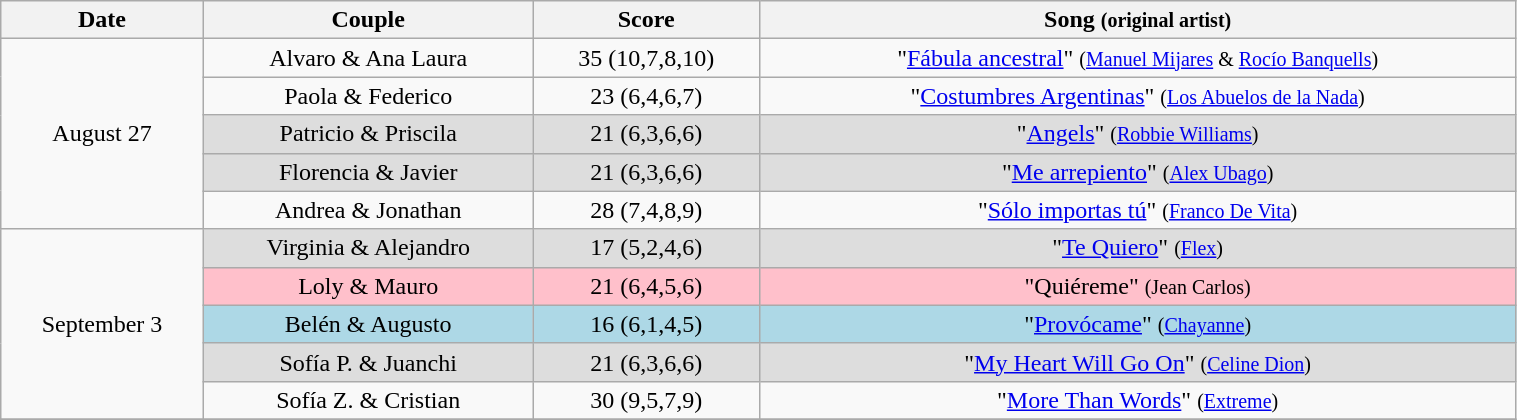<table class="wikitable" style="text-align:center;width:80%;">
<tr>
<th>Date</th>
<th>Couple</th>
<th>Score</th>
<th>Song <small>(original artist)</small></th>
</tr>
<tr>
<td rowspan="5">August 27</td>
<td>Alvaro & Ana Laura</td>
<td>35 (10,7,8,10)</td>
<td>"<a href='#'>Fábula ancestral</a>" <small>(<a href='#'>Manuel Mijares</a> & <a href='#'>Rocío Banquells</a>)</small></td>
</tr>
<tr>
<td>Paola & Federico</td>
<td>23 (6,4,6,7)</td>
<td>"<a href='#'>Costumbres Argentinas</a>" <small>(<a href='#'>Los Abuelos de la Nada</a>)</small></td>
</tr>
<tr>
<td style="background:#ddd;">Patricio & Priscila</td>
<td style="background:#ddd;">21 (6,3,6,6)</td>
<td style="background:#ddd;">"<a href='#'>Angels</a>" <small>(<a href='#'>Robbie Williams</a>)</small></td>
</tr>
<tr>
<td style="background:#ddd;">Florencia & Javier</td>
<td style="background:#ddd;">21 (6,3,6,6)</td>
<td style="background:#ddd;">"<a href='#'>Me arrepiento</a>" <small>(<a href='#'>Alex Ubago</a>)</small></td>
</tr>
<tr>
<td>Andrea & Jonathan</td>
<td>28 (7,4,8,9)</td>
<td>"<a href='#'>Sólo importas tú</a>" <small>(<a href='#'>Franco De Vita</a>)</small></td>
</tr>
<tr>
<td rowspan="5">September 3</td>
<td style="background:#ddd;">Virginia & Alejandro</td>
<td style="background:#ddd;">17 (5,2,4,6)</td>
<td style="background:#ddd;">"<a href='#'>Te Quiero</a>" <small>(<a href='#'>Flex</a>)</small></td>
</tr>
<tr>
<td style="background:pink;">Loly & Mauro</td>
<td style="background:pink;">21 (6,4,5,6)</td>
<td style="background:pink;">"Quiéreme" <small>(Jean Carlos)</small></td>
</tr>
<tr>
<td style="background:lightblue;">Belén & Augusto</td>
<td style="background:lightblue;">16 (6,1,4,5)</td>
<td style="background:lightblue;">"<a href='#'>Provócame</a>" <small>(<a href='#'>Chayanne</a>)</small></td>
</tr>
<tr>
<td style="background:#ddd;">Sofía P. & Juanchi</td>
<td style="background:#ddd;">21 (6,3,6,6)</td>
<td style="background:#ddd;">"<a href='#'>My Heart Will Go On</a>" <small>(<a href='#'>Celine Dion</a>)</small></td>
</tr>
<tr>
<td>Sofía Z. & Cristian</td>
<td>30 (9,5,7,9)</td>
<td>"<a href='#'>More Than Words</a>" <small>(<a href='#'>Extreme</a>)</small></td>
</tr>
<tr>
</tr>
</table>
